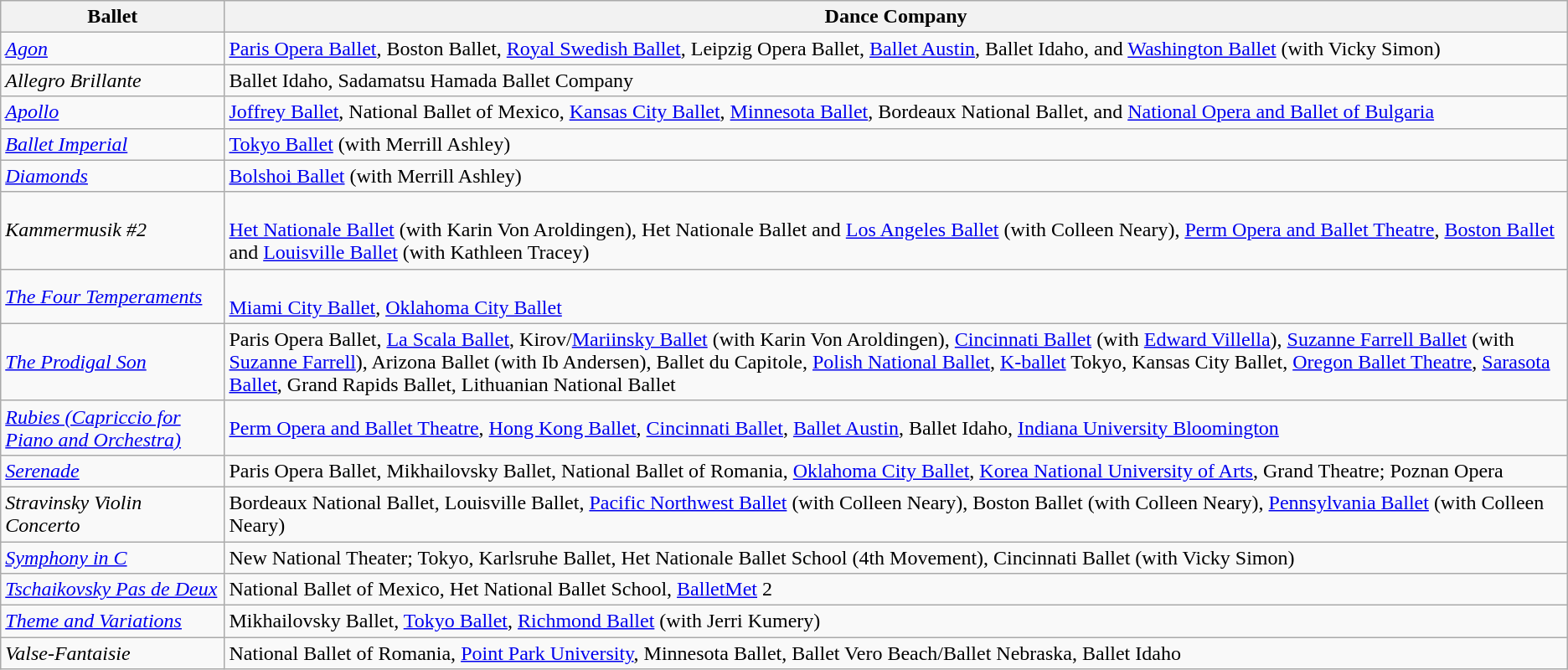<table class="wikitable sortable">
<tr>
<th>Ballet</th>
<th>Dance Company</th>
</tr>
<tr>
<td><em><a href='#'>Agon</a></em></td>
<td><a href='#'>Paris Opera Ballet</a>, Boston Ballet, <a href='#'>Royal Swedish Ballet</a>, Leipzig Opera Ballet, <a href='#'>Ballet Austin</a>, Ballet Idaho, and <a href='#'>Washington Ballet</a> (with Vicky Simon)</td>
</tr>
<tr>
<td><em>Allegro Brillante</em></td>
<td>Ballet Idaho, Sadamatsu Hamada Ballet Company</td>
</tr>
<tr>
<td><em><a href='#'>Apollo</a></em></td>
<td><a href='#'>Joffrey Ballet</a>, National Ballet of Mexico, <a href='#'>Kansas City Ballet</a>, <a href='#'>Minnesota Ballet</a>, Bordeaux National Ballet, and <a href='#'>National Opera and Ballet of Bulgaria</a></td>
</tr>
<tr>
<td><em><a href='#'>Ballet Imperial</a></em></td>
<td><a href='#'>Tokyo Ballet</a> (with Merrill Ashley)</td>
</tr>
<tr>
<td><em><a href='#'>Diamonds</a></em></td>
<td><a href='#'>Bolshoi Ballet</a> (with Merrill Ashley)</td>
</tr>
<tr>
<td><em>Kammermusik #2</em></td>
<td><br><a href='#'>Het Nationale Ballet</a> (with Karin Von Aroldingen), Het Nationale Ballet and <a href='#'>Los Angeles Ballet</a> (with Colleen Neary), <a href='#'>Perm Opera and Ballet Theatre</a>, <a href='#'>Boston Ballet</a> and <a href='#'>Louisville Ballet</a> (with Kathleen Tracey)</td>
</tr>
<tr>
<td><em><a href='#'>The Four Temperaments</a></em></td>
<td><br><a href='#'>Miami City Ballet</a>,  <a href='#'>Oklahoma City Ballet</a></td>
</tr>
<tr>
<td><em><a href='#'>The Prodigal Son</a></em></td>
<td>Paris Opera Ballet, <a href='#'>La Scala Ballet</a>, Kirov/<a href='#'>Mariinsky Ballet</a> (with Karin Von Aroldingen), <a href='#'>Cincinnati Ballet</a> (with <a href='#'>Edward Villella</a>), <a href='#'>Suzanne Farrell Ballet</a> (with <a href='#'>Suzanne Farrell</a>), Arizona Ballet (with Ib Andersen), Ballet du Capitole, <a href='#'>Polish National Ballet</a>, <a href='#'>K-ballet</a> Tokyo, Kansas City Ballet, <a href='#'>Oregon Ballet Theatre</a>, <a href='#'>Sarasota Ballet</a>, Grand Rapids Ballet, Lithuanian National Ballet</td>
</tr>
<tr>
<td><em><a href='#'>Rubies (Capriccio for Piano and Orchestra)</a></em></td>
<td><a href='#'>Perm Opera and Ballet Theatre</a>, <a href='#'>Hong Kong Ballet</a>, <a href='#'>Cincinnati Ballet</a>, <a href='#'>Ballet Austin</a>, Ballet Idaho, <a href='#'>Indiana University Bloomington</a></td>
</tr>
<tr>
<td><em><a href='#'>Serenade</a></em></td>
<td>Paris Opera Ballet, Mikhailovsky Ballet, National Ballet of Romania, <a href='#'>Oklahoma City Ballet</a>, <a href='#'>Korea National University of Arts</a>, Grand Theatre; Poznan Opera</td>
</tr>
<tr>
<td><em>Stravinsky Violin Concerto</em></td>
<td>Bordeaux National Ballet, Louisville Ballet, <a href='#'>Pacific Northwest Ballet</a> (with Colleen Neary), Boston Ballet (with Colleen Neary), <a href='#'>Pennsylvania Ballet</a> (with Colleen Neary)</td>
</tr>
<tr>
<td><em><a href='#'>Symphony in C</a></em></td>
<td>New National Theater; Tokyo, Karlsruhe Ballet, Het Nationale Ballet School (4th Movement), Cincinnati Ballet (with Vicky Simon)</td>
</tr>
<tr>
<td><em><a href='#'>Tschaikovsky Pas de Deux</a></em></td>
<td>National Ballet of Mexico, Het National Ballet School, <a href='#'>BalletMet</a> 2</td>
</tr>
<tr>
<td><em><a href='#'>Theme and Variations</a></em></td>
<td>Mikhailovsky Ballet, <a href='#'>Tokyo Ballet</a>, <a href='#'>Richmond Ballet</a> (with Jerri Kumery)</td>
</tr>
<tr>
<td><em>Valse-Fantaisie</em></td>
<td>National Ballet of Romania, <a href='#'>Point Park University</a>, Minnesota Ballet, Ballet Vero Beach/Ballet Nebraska, Ballet Idaho</td>
</tr>
</table>
